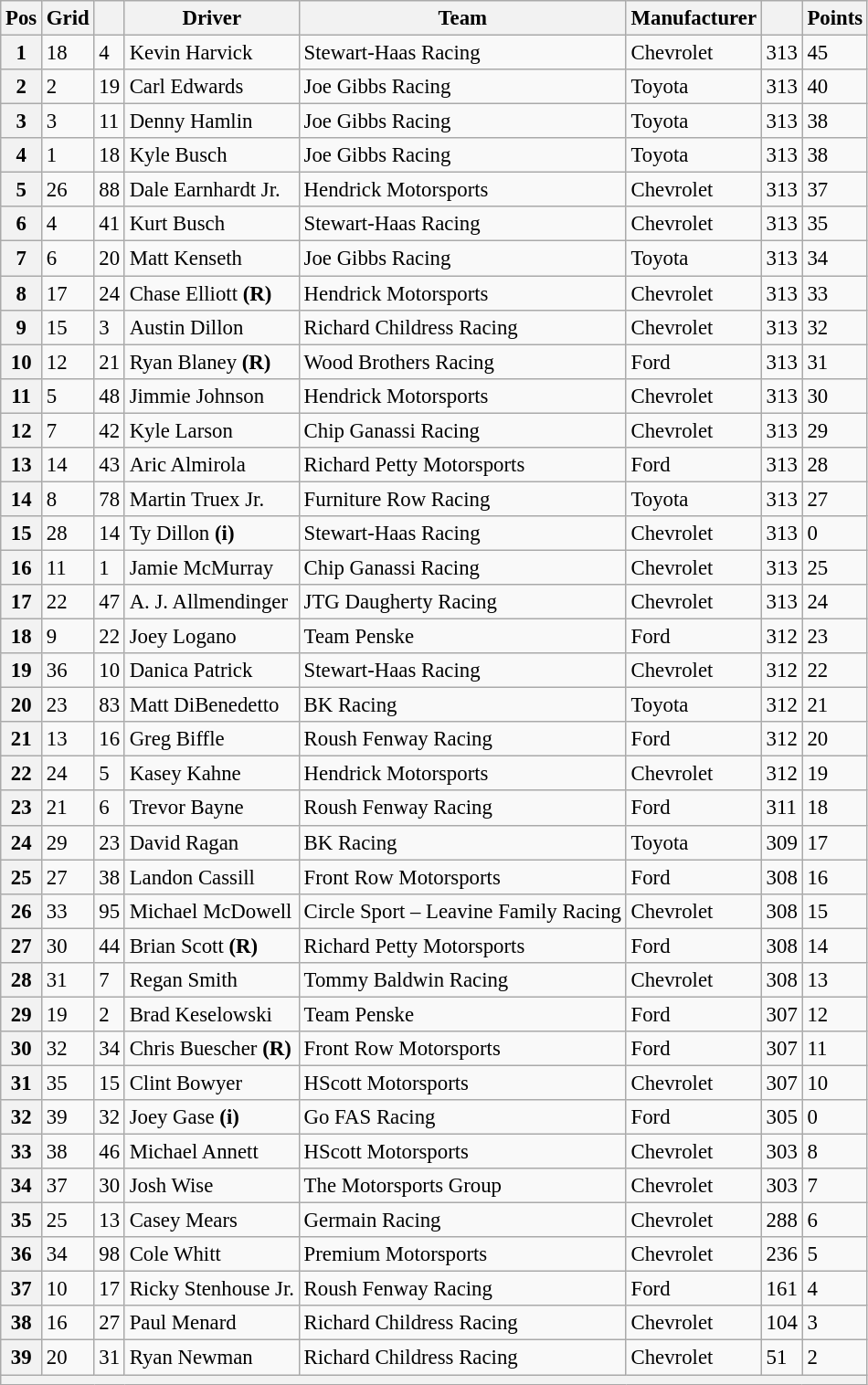<table class="wikitable" style="font-size:95%">
<tr>
<th>Pos</th>
<th>Grid</th>
<th></th>
<th>Driver</th>
<th>Team</th>
<th>Manufacturer</th>
<th></th>
<th>Points</th>
</tr>
<tr>
<th>1</th>
<td>18</td>
<td>4</td>
<td>Kevin Harvick</td>
<td>Stewart-Haas Racing</td>
<td>Chevrolet</td>
<td>313</td>
<td>45</td>
</tr>
<tr>
<th>2</th>
<td>2</td>
<td>19</td>
<td>Carl Edwards</td>
<td>Joe Gibbs Racing</td>
<td>Toyota</td>
<td>313</td>
<td>40</td>
</tr>
<tr>
<th>3</th>
<td>3</td>
<td>11</td>
<td>Denny Hamlin</td>
<td>Joe Gibbs Racing</td>
<td>Toyota</td>
<td>313</td>
<td>38</td>
</tr>
<tr>
<th>4</th>
<td>1</td>
<td>18</td>
<td>Kyle Busch</td>
<td>Joe Gibbs Racing</td>
<td>Toyota</td>
<td>313</td>
<td>38</td>
</tr>
<tr>
<th>5</th>
<td>26</td>
<td>88</td>
<td>Dale Earnhardt Jr.</td>
<td>Hendrick Motorsports</td>
<td>Chevrolet</td>
<td>313</td>
<td>37</td>
</tr>
<tr>
<th>6</th>
<td>4</td>
<td>41</td>
<td>Kurt Busch</td>
<td>Stewart-Haas Racing</td>
<td>Chevrolet</td>
<td>313</td>
<td>35</td>
</tr>
<tr>
<th>7</th>
<td>6</td>
<td>20</td>
<td>Matt Kenseth</td>
<td>Joe Gibbs Racing</td>
<td>Toyota</td>
<td>313</td>
<td>34</td>
</tr>
<tr>
<th>8</th>
<td>17</td>
<td>24</td>
<td>Chase Elliott <strong>(R)</strong></td>
<td>Hendrick Motorsports</td>
<td>Chevrolet</td>
<td>313</td>
<td>33</td>
</tr>
<tr>
<th>9</th>
<td>15</td>
<td>3</td>
<td>Austin Dillon</td>
<td>Richard Childress Racing</td>
<td>Chevrolet</td>
<td>313</td>
<td>32</td>
</tr>
<tr>
<th>10</th>
<td>12</td>
<td>21</td>
<td>Ryan Blaney <strong>(R)</strong></td>
<td>Wood Brothers Racing</td>
<td>Ford</td>
<td>313</td>
<td>31</td>
</tr>
<tr>
<th>11</th>
<td>5</td>
<td>48</td>
<td>Jimmie Johnson</td>
<td>Hendrick Motorsports</td>
<td>Chevrolet</td>
<td>313</td>
<td>30</td>
</tr>
<tr>
<th>12</th>
<td>7</td>
<td>42</td>
<td>Kyle Larson</td>
<td>Chip Ganassi Racing</td>
<td>Chevrolet</td>
<td>313</td>
<td>29</td>
</tr>
<tr>
<th>13</th>
<td>14</td>
<td>43</td>
<td>Aric Almirola</td>
<td>Richard Petty Motorsports</td>
<td>Ford</td>
<td>313</td>
<td>28</td>
</tr>
<tr>
<th>14</th>
<td>8</td>
<td>78</td>
<td>Martin Truex Jr.</td>
<td>Furniture Row Racing</td>
<td>Toyota</td>
<td>313</td>
<td>27</td>
</tr>
<tr>
<th>15</th>
<td>28</td>
<td>14</td>
<td>Ty Dillon <strong>(i)</strong></td>
<td>Stewart-Haas Racing</td>
<td>Chevrolet</td>
<td>313</td>
<td>0</td>
</tr>
<tr>
<th>16</th>
<td>11</td>
<td>1</td>
<td>Jamie McMurray</td>
<td>Chip Ganassi Racing</td>
<td>Chevrolet</td>
<td>313</td>
<td>25</td>
</tr>
<tr>
<th>17</th>
<td>22</td>
<td>47</td>
<td>A. J. Allmendinger</td>
<td>JTG Daugherty Racing</td>
<td>Chevrolet</td>
<td>313</td>
<td>24</td>
</tr>
<tr>
<th>18</th>
<td>9</td>
<td>22</td>
<td>Joey Logano</td>
<td>Team Penske</td>
<td>Ford</td>
<td>312</td>
<td>23</td>
</tr>
<tr>
<th>19</th>
<td>36</td>
<td>10</td>
<td>Danica Patrick</td>
<td>Stewart-Haas Racing</td>
<td>Chevrolet</td>
<td>312</td>
<td>22</td>
</tr>
<tr>
<th>20</th>
<td>23</td>
<td>83</td>
<td>Matt DiBenedetto</td>
<td>BK Racing</td>
<td>Toyota</td>
<td>312</td>
<td>21</td>
</tr>
<tr>
<th>21</th>
<td>13</td>
<td>16</td>
<td>Greg Biffle</td>
<td>Roush Fenway Racing</td>
<td>Ford</td>
<td>312</td>
<td>20</td>
</tr>
<tr>
<th>22</th>
<td>24</td>
<td>5</td>
<td>Kasey Kahne</td>
<td>Hendrick Motorsports</td>
<td>Chevrolet</td>
<td>312</td>
<td>19</td>
</tr>
<tr>
<th>23</th>
<td>21</td>
<td>6</td>
<td>Trevor Bayne</td>
<td>Roush Fenway Racing</td>
<td>Ford</td>
<td>311</td>
<td>18</td>
</tr>
<tr>
<th>24</th>
<td>29</td>
<td>23</td>
<td>David Ragan</td>
<td>BK Racing</td>
<td>Toyota</td>
<td>309</td>
<td>17</td>
</tr>
<tr>
<th>25</th>
<td>27</td>
<td>38</td>
<td>Landon Cassill</td>
<td>Front Row Motorsports</td>
<td>Ford</td>
<td>308</td>
<td>16</td>
</tr>
<tr>
<th>26</th>
<td>33</td>
<td>95</td>
<td>Michael McDowell</td>
<td>Circle Sport – Leavine Family Racing</td>
<td>Chevrolet</td>
<td>308</td>
<td>15</td>
</tr>
<tr>
<th>27</th>
<td>30</td>
<td>44</td>
<td>Brian Scott <strong>(R)</strong></td>
<td>Richard Petty Motorsports</td>
<td>Ford</td>
<td>308</td>
<td>14</td>
</tr>
<tr>
<th>28</th>
<td>31</td>
<td>7</td>
<td>Regan Smith</td>
<td>Tommy Baldwin Racing</td>
<td>Chevrolet</td>
<td>308</td>
<td>13</td>
</tr>
<tr>
<th>29</th>
<td>19</td>
<td>2</td>
<td>Brad Keselowski</td>
<td>Team Penske</td>
<td>Ford</td>
<td>307</td>
<td>12</td>
</tr>
<tr>
<th>30</th>
<td>32</td>
<td>34</td>
<td>Chris Buescher <strong>(R)</strong></td>
<td>Front Row Motorsports</td>
<td>Ford</td>
<td>307</td>
<td>11</td>
</tr>
<tr>
<th>31</th>
<td>35</td>
<td>15</td>
<td>Clint Bowyer</td>
<td>HScott Motorsports</td>
<td>Chevrolet</td>
<td>307</td>
<td>10</td>
</tr>
<tr>
<th>32</th>
<td>39</td>
<td>32</td>
<td>Joey Gase <strong>(i)</strong></td>
<td>Go FAS Racing</td>
<td>Ford</td>
<td>305</td>
<td>0</td>
</tr>
<tr>
<th>33</th>
<td>38</td>
<td>46</td>
<td>Michael Annett</td>
<td>HScott Motorsports</td>
<td>Chevrolet</td>
<td>303</td>
<td>8</td>
</tr>
<tr>
<th>34</th>
<td>37</td>
<td>30</td>
<td>Josh Wise</td>
<td>The Motorsports Group</td>
<td>Chevrolet</td>
<td>303</td>
<td>7</td>
</tr>
<tr>
<th>35</th>
<td>25</td>
<td>13</td>
<td>Casey Mears</td>
<td>Germain Racing</td>
<td>Chevrolet</td>
<td>288</td>
<td>6</td>
</tr>
<tr>
<th>36</th>
<td>34</td>
<td>98</td>
<td>Cole Whitt</td>
<td>Premium Motorsports</td>
<td>Chevrolet</td>
<td>236</td>
<td>5</td>
</tr>
<tr>
<th>37</th>
<td>10</td>
<td>17</td>
<td>Ricky Stenhouse Jr.</td>
<td>Roush Fenway Racing</td>
<td>Ford</td>
<td>161</td>
<td>4</td>
</tr>
<tr>
<th>38</th>
<td>16</td>
<td>27</td>
<td>Paul Menard</td>
<td>Richard Childress Racing</td>
<td>Chevrolet</td>
<td>104</td>
<td>3</td>
</tr>
<tr>
<th>39</th>
<td>20</td>
<td>31</td>
<td>Ryan Newman</td>
<td>Richard Childress Racing</td>
<td>Chevrolet</td>
<td>51</td>
<td>2</td>
</tr>
<tr class="sortbottom">
<th colspan="9"></th>
</tr>
</table>
